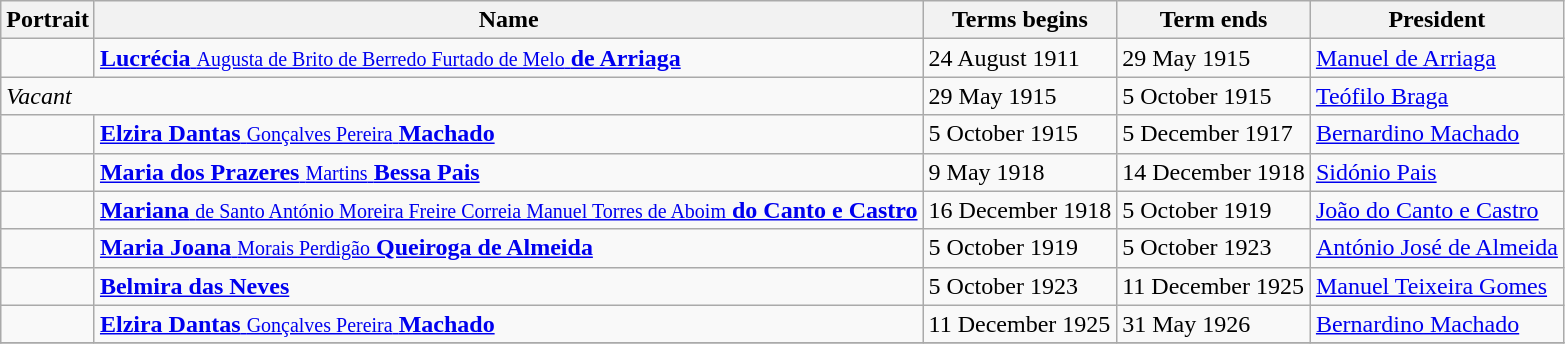<table class="wikitable" style="text-align-center">
<tr valign=bottom>
<th>Portrait</th>
<th>Name</th>
<th>Terms begins</th>
<th>Term ends</th>
<th>President</th>
</tr>
<tr>
<td></td>
<td><a href='#'><strong>Lucrécia</strong> <small>Augusta de Brito de Berredo Furtado de Melo</small> <strong>de Arriaga</strong></a></td>
<td>24 August 1911</td>
<td>29 May 1915</td>
<td><a href='#'>Manuel de Arriaga</a></td>
</tr>
<tr>
<td colspan="2"><em>Vacant</em></td>
<td>29 May 1915</td>
<td>5 October 1915</td>
<td><a href='#'>Teófilo Braga</a></td>
</tr>
<tr>
<td></td>
<td><a href='#'><strong>Elzira Dantas</strong> <small>Gonçalves Pereira</small> <strong>Machado</strong></a></td>
<td>5 October 1915</td>
<td>5 December 1917</td>
<td><a href='#'>Bernardino Machado</a></td>
</tr>
<tr>
<td></td>
<td><a href='#'><strong>Maria dos Prazeres</strong> <small>Martins</small> <strong>Bessa Pais</strong></a></td>
<td>9 May 1918</td>
<td>14 December 1918</td>
<td><a href='#'>Sidónio Pais</a></td>
</tr>
<tr>
<td></td>
<td><a href='#'><strong>Mariana</strong> <small>de Santo António Moreira Freire Correia Manuel Torres de Aboim</small> <strong>do Canto e Castro</strong></a></td>
<td>16 December 1918</td>
<td>5 October 1919</td>
<td><a href='#'>João do Canto e Castro</a></td>
</tr>
<tr>
<td></td>
<td><a href='#'><strong>Maria Joana</strong> <small>Morais Perdigão</small> <strong>Queiroga de Almeida</strong></a></td>
<td>5 October 1919</td>
<td>5 October 1923</td>
<td><a href='#'>António José de Almeida</a></td>
</tr>
<tr>
<td></td>
<td><strong><a href='#'>Belmira das Neves</a></strong></td>
<td>5 October 1923</td>
<td>11 December 1925</td>
<td><a href='#'>Manuel Teixeira Gomes</a></td>
</tr>
<tr>
<td></td>
<td><a href='#'><strong>Elzira Dantas</strong> <small>Gonçalves Pereira</small> <strong>Machado</strong></a></td>
<td>11 December 1925</td>
<td>31 May 1926</td>
<td><a href='#'>Bernardino Machado</a></td>
</tr>
<tr>
</tr>
</table>
